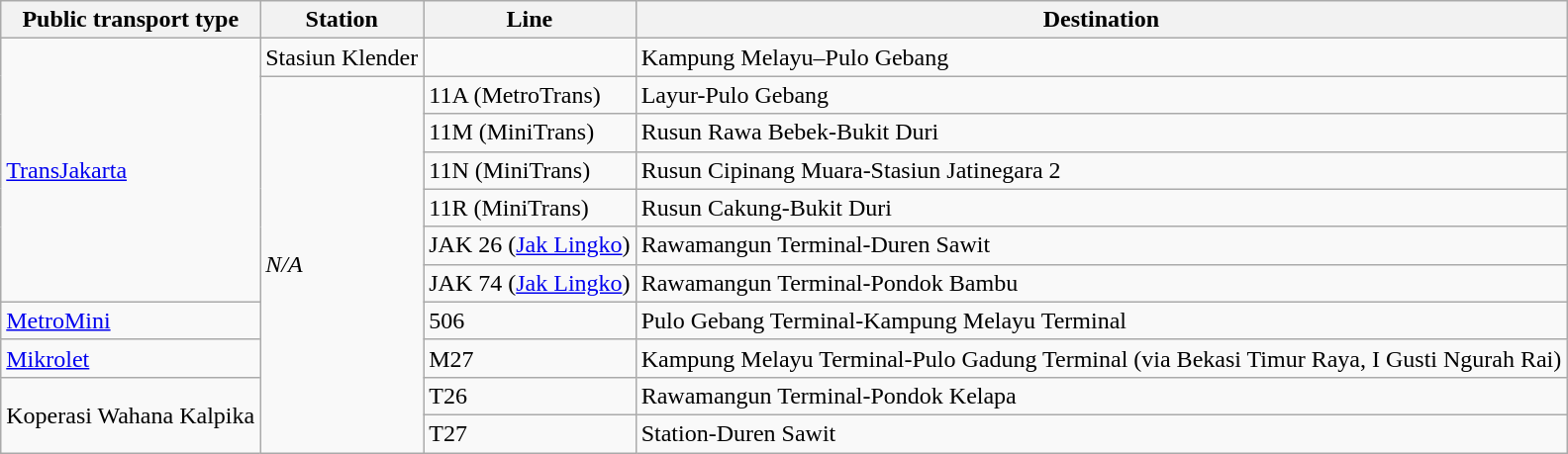<table class="wikitable">
<tr>
<th>Public transport type</th>
<th>Station</th>
<th>Line</th>
<th>Destination</th>
</tr>
<tr>
<td rowspan="7"><a href='#'>TransJakarta</a></td>
<td>Stasiun Klender</td>
<td></td>
<td>Kampung Melayu–Pulo Gebang</td>
</tr>
<tr>
<td rowspan="10"><em>N/A</em></td>
<td>11A (MetroTrans)</td>
<td>Layur-Pulo Gebang</td>
</tr>
<tr>
<td>11M (MiniTrans)</td>
<td>Rusun Rawa Bebek-Bukit Duri</td>
</tr>
<tr>
<td>11N (MiniTrans)</td>
<td>Rusun Cipinang Muara-Stasiun Jatinegara 2</td>
</tr>
<tr>
<td>11R (MiniTrans)</td>
<td>Rusun Cakung-Bukit Duri</td>
</tr>
<tr>
<td>JAK 26 (<a href='#'>Jak Lingko</a>)</td>
<td>Rawamangun Terminal-Duren Sawit</td>
</tr>
<tr>
<td>JAK 74 (<a href='#'>Jak Lingko</a>)</td>
<td>Rawamangun Terminal-Pondok Bambu</td>
</tr>
<tr>
<td><a href='#'>MetroMini</a></td>
<td>506</td>
<td>Pulo Gebang Terminal-Kampung Melayu Terminal</td>
</tr>
<tr>
<td><a href='#'>Mikrolet</a></td>
<td>M27</td>
<td>Kampung Melayu Terminal-Pulo Gadung Terminal (via Bekasi Timur Raya, I Gusti Ngurah Rai)</td>
</tr>
<tr>
<td rowspan="2">Koperasi Wahana Kalpika</td>
<td>T26</td>
<td>Rawamangun Terminal-Pondok Kelapa</td>
</tr>
<tr>
<td>T27</td>
<td> Station-Duren Sawit</td>
</tr>
</table>
